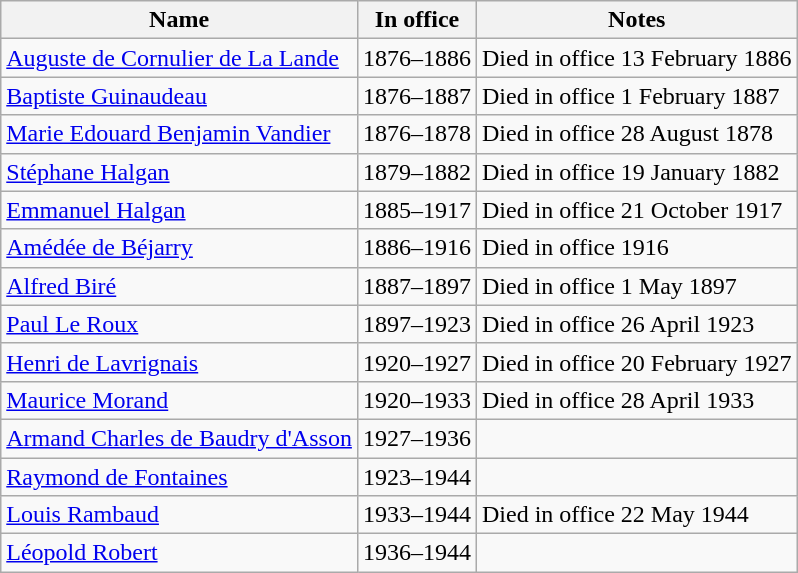<table class="wikitable sortable">
<tr>
<th>Name</th>
<th>In office</th>
<th>Notes</th>
</tr>
<tr>
<td><a href='#'>Auguste de Cornulier de La Lande</a></td>
<td>1876–1886</td>
<td>Died in office 13 February 1886</td>
</tr>
<tr>
<td><a href='#'>Baptiste Guinaudeau</a></td>
<td>1876–1887</td>
<td>Died in office 1 February 1887</td>
</tr>
<tr>
<td><a href='#'>Marie Edouard Benjamin Vandier</a></td>
<td>1876–1878</td>
<td>Died in office 28 August 1878</td>
</tr>
<tr>
<td><a href='#'>Stéphane Halgan</a></td>
<td>1879–1882</td>
<td>Died in office 19 January 1882</td>
</tr>
<tr>
<td><a href='#'>Emmanuel Halgan</a></td>
<td>1885–1917</td>
<td>Died in office 21 October 1917</td>
</tr>
<tr>
<td><a href='#'>Amédée de Béjarry</a></td>
<td>1886–1916</td>
<td>Died in office 1916</td>
</tr>
<tr>
<td><a href='#'>Alfred Biré</a></td>
<td>1887–1897</td>
<td>Died in office 1 May 1897</td>
</tr>
<tr>
<td><a href='#'>Paul Le Roux</a></td>
<td>1897–1923</td>
<td>Died in office 26 April 1923</td>
</tr>
<tr>
<td><a href='#'>Henri de Lavrignais</a></td>
<td>1920–1927</td>
<td>Died in office 20 February 1927</td>
</tr>
<tr>
<td><a href='#'>Maurice Morand</a></td>
<td>1920–1933</td>
<td>Died in office 28 April 1933</td>
</tr>
<tr>
<td><a href='#'>Armand Charles de Baudry d'Asson</a></td>
<td>1927–1936</td>
<td></td>
</tr>
<tr>
<td><a href='#'>Raymond de Fontaines</a></td>
<td>1923–1944</td>
<td></td>
</tr>
<tr>
<td><a href='#'>Louis Rambaud</a></td>
<td>1933–1944</td>
<td>Died in office 22 May 1944</td>
</tr>
<tr>
<td><a href='#'>Léopold Robert</a></td>
<td>1936–1944</td>
<td></td>
</tr>
</table>
